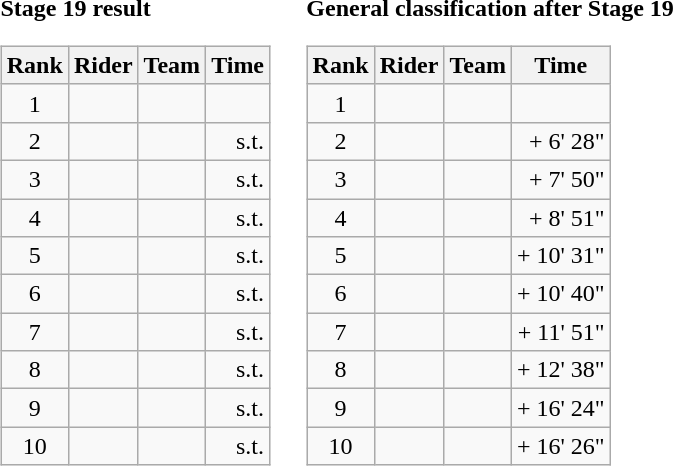<table>
<tr>
<td><strong>Stage 19 result</strong><br><table class="wikitable">
<tr>
<th scope="col">Rank</th>
<th scope="col">Rider</th>
<th scope="col">Team</th>
<th scope="col">Time</th>
</tr>
<tr>
<td style="text-align:center;">1</td>
<td></td>
<td></td>
<td style="text-align:right;"></td>
</tr>
<tr>
<td style="text-align:center;">2</td>
<td></td>
<td></td>
<td style="text-align:right;">s.t.</td>
</tr>
<tr>
<td style="text-align:center;">3</td>
<td></td>
<td></td>
<td style="text-align:right;">s.t.</td>
</tr>
<tr>
<td style="text-align:center;">4</td>
<td></td>
<td></td>
<td style="text-align:right;">s.t.</td>
</tr>
<tr>
<td style="text-align:center;">5</td>
<td></td>
<td></td>
<td style="text-align:right;">s.t.</td>
</tr>
<tr>
<td style="text-align:center;">6</td>
<td></td>
<td></td>
<td style="text-align:right;">s.t.</td>
</tr>
<tr>
<td style="text-align:center;">7</td>
<td></td>
<td></td>
<td style="text-align:right;">s.t.</td>
</tr>
<tr>
<td style="text-align:center;">8</td>
<td></td>
<td></td>
<td style="text-align:right;">s.t.</td>
</tr>
<tr>
<td style="text-align:center;">9</td>
<td></td>
<td></td>
<td style="text-align:right;">s.t.</td>
</tr>
<tr>
<td style="text-align:center;">10</td>
<td></td>
<td></td>
<td style="text-align:right;">s.t.</td>
</tr>
</table>
</td>
<td></td>
<td><strong>General classification after Stage 19</strong><br><table class="wikitable">
<tr>
<th scope="col">Rank</th>
<th scope="col">Rider</th>
<th scope="col">Team</th>
<th scope="col">Time</th>
</tr>
<tr>
<td style="text-align:center;">1</td>
<td></td>
<td></td>
<td style="text-align:right;"></td>
</tr>
<tr>
<td style="text-align:center;">2</td>
<td></td>
<td></td>
<td style="text-align:right;">+ 6' 28"</td>
</tr>
<tr>
<td style="text-align:center;">3</td>
<td></td>
<td></td>
<td style="text-align:right;">+ 7' 50"</td>
</tr>
<tr>
<td style="text-align:center;">4</td>
<td></td>
<td></td>
<td style="text-align:right;">+ 8' 51"</td>
</tr>
<tr>
<td style="text-align:center;">5</td>
<td></td>
<td></td>
<td style="text-align:right;">+ 10' 31"</td>
</tr>
<tr>
<td style="text-align:center;">6</td>
<td></td>
<td></td>
<td style="text-align:right;">+ 10' 40"</td>
</tr>
<tr>
<td style="text-align:center;">7</td>
<td></td>
<td></td>
<td style="text-align:right;">+ 11' 51"</td>
</tr>
<tr>
<td style="text-align:center;">8</td>
<td></td>
<td></td>
<td style="text-align:right;">+ 12' 38"</td>
</tr>
<tr>
<td style="text-align:center;">9</td>
<td></td>
<td></td>
<td style="text-align:right;">+ 16' 24"</td>
</tr>
<tr>
<td style="text-align:center;">10</td>
<td></td>
<td></td>
<td style="text-align:right;">+ 16' 26"</td>
</tr>
</table>
</td>
</tr>
</table>
